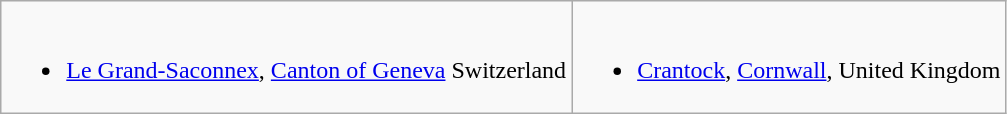<table class="wikitable">
<tr valign="top">
<td><br><ul><li> <a href='#'>Le Grand-Saconnex</a>, <a href='#'>Canton of Geneva</a> Switzerland</li></ul></td>
<td><br><ul><li> <a href='#'>Crantock</a>, <a href='#'>Cornwall</a>, United Kingdom</li></ul></td>
</tr>
</table>
